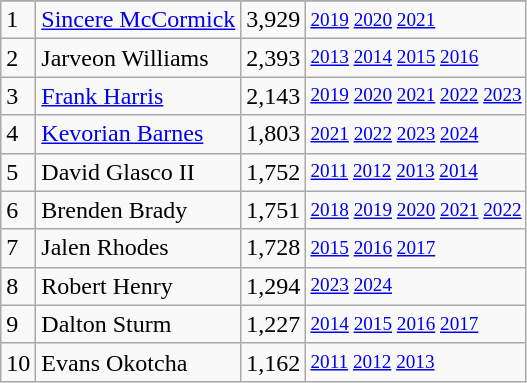<table class="wikitable">
<tr>
</tr>
<tr>
<td>1</td>
<td><a href='#'>Sincere McCormick</a></td>
<td>3,929</td>
<td style="font-size:80%;"><a href='#'>2019</a> <a href='#'>2020</a> <a href='#'>2021</a></td>
</tr>
<tr>
<td>2</td>
<td>Jarveon Williams</td>
<td>2,393</td>
<td style="font-size:80%;"><a href='#'>2013</a> <a href='#'>2014</a> <a href='#'>2015</a> <a href='#'>2016</a></td>
</tr>
<tr>
<td>3</td>
<td><a href='#'>Frank Harris</a></td>
<td>2,143</td>
<td style="font-size:80%;"><a href='#'>2019</a> <a href='#'>2020</a> <a href='#'>2021</a> <a href='#'>2022</a> <a href='#'>2023</a></td>
</tr>
<tr>
<td>4</td>
<td><a href='#'>Kevorian Barnes</a></td>
<td>1,803</td>
<td style="font-size:80%;"><a href='#'>2021</a> <a href='#'>2022</a> <a href='#'>2023</a> <a href='#'>2024</a></td>
</tr>
<tr>
<td>5</td>
<td>David Glasco II</td>
<td>1,752</td>
<td style="font-size:80%;"><a href='#'>2011</a> <a href='#'>2012</a> <a href='#'>2013</a> <a href='#'>2014</a></td>
</tr>
<tr>
<td>6</td>
<td>Brenden Brady</td>
<td>1,751</td>
<td style="font-size:80%;"><a href='#'>2018</a> <a href='#'>2019</a> <a href='#'>2020</a> <a href='#'>2021</a> <a href='#'>2022</a></td>
</tr>
<tr>
<td>7</td>
<td>Jalen Rhodes</td>
<td>1,728</td>
<td style="font-size:80%;"><a href='#'>2015</a> <a href='#'>2016</a> <a href='#'>2017</a></td>
</tr>
<tr>
<td>8</td>
<td>Robert Henry</td>
<td>1,294</td>
<td style="font-size:80%;"><a href='#'>2023</a> <a href='#'>2024</a></td>
</tr>
<tr>
<td>9</td>
<td>Dalton Sturm</td>
<td>1,227</td>
<td style="font-size:80%;"><a href='#'>2014</a> <a href='#'>2015</a> <a href='#'>2016</a> <a href='#'>2017</a></td>
</tr>
<tr>
<td>10</td>
<td>Evans Okotcha</td>
<td>1,162</td>
<td style="font-size:80%;"><a href='#'>2011</a> <a href='#'>2012</a> <a href='#'>2013</a></td>
</tr>
</table>
